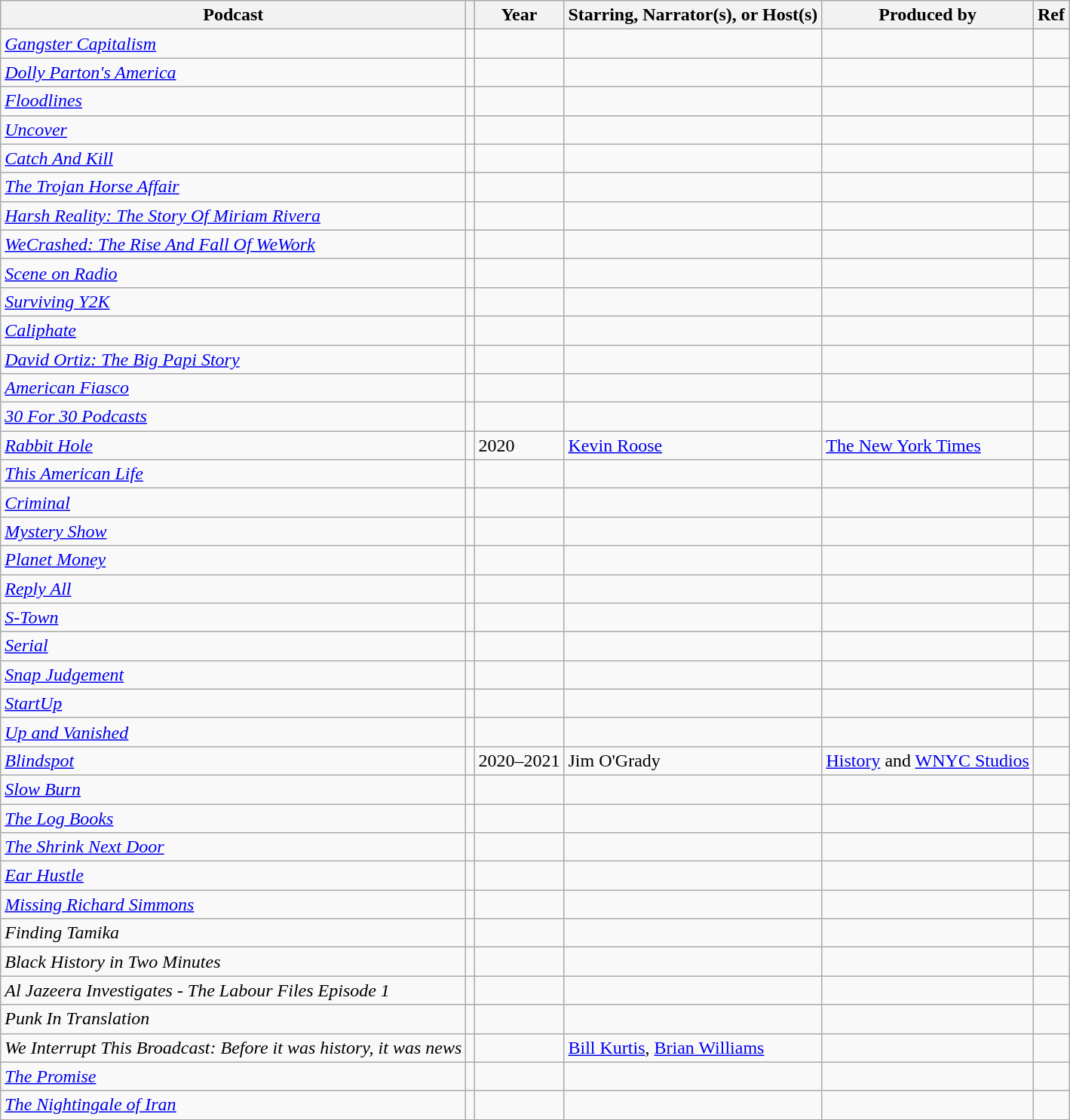<table class="wikitable sortable">
<tr>
<th>Podcast</th>
<th></th>
<th>Year</th>
<th>Starring, Narrator(s), or Host(s)</th>
<th>Produced by</th>
<th>Ref</th>
</tr>
<tr>
<td><em><a href='#'>Gangster Capitalism</a></em></td>
<td></td>
<td></td>
<td></td>
<td></td>
<td></td>
</tr>
<tr>
<td><em><a href='#'>Dolly Parton's America</a></em></td>
<td></td>
<td></td>
<td></td>
<td></td>
<td></td>
</tr>
<tr>
<td><em><a href='#'>Floodlines</a></em></td>
<td></td>
<td></td>
<td></td>
<td></td>
<td></td>
</tr>
<tr>
<td><a href='#'><em>Uncover</em></a></td>
<td></td>
<td></td>
<td></td>
<td></td>
<td></td>
</tr>
<tr>
<td><a href='#'><em>Catch And Kill</em></a></td>
<td></td>
<td></td>
<td></td>
<td></td>
<td></td>
</tr>
<tr>
<td><em><a href='#'>The Trojan Horse Affair</a></em></td>
<td></td>
<td></td>
<td></td>
<td></td>
<td></td>
</tr>
<tr>
<td><a href='#'><em>Harsh Reality: The Story Of Miriam Rivera</em></a></td>
<td></td>
<td></td>
<td></td>
<td></td>
<td></td>
</tr>
<tr>
<td><a href='#'><em>WeCrashed: The Rise And Fall Of WeWork</em></a></td>
<td></td>
<td></td>
<td></td>
<td></td>
<td></td>
</tr>
<tr>
<td><em><a href='#'>Scene on Radio</a></em></td>
<td></td>
<td></td>
<td></td>
<td></td>
<td></td>
</tr>
<tr>
<td><em><a href='#'>Surviving Y2K</a></em></td>
<td></td>
<td></td>
<td></td>
<td></td>
<td></td>
</tr>
<tr>
<td><a href='#'><em>Caliphate</em></a></td>
<td></td>
<td></td>
<td></td>
<td></td>
<td></td>
</tr>
<tr>
<td><em><a href='#'>David Ortiz: The Big Papi Story</a></em></td>
<td></td>
<td></td>
<td></td>
<td></td>
<td></td>
</tr>
<tr>
<td><em><a href='#'>American Fiasco</a></em></td>
<td></td>
<td></td>
<td></td>
<td></td>
<td></td>
</tr>
<tr>
<td><a href='#'><em>30 For 30 Podcasts</em></a></td>
<td></td>
<td></td>
<td></td>
<td></td>
<td></td>
</tr>
<tr>
<td><a href='#'><em>Rabbit Hole</em></a></td>
<td></td>
<td>2020</td>
<td><a href='#'>Kevin Roose</a></td>
<td><a href='#'>The New York Times</a></td>
<td></td>
</tr>
<tr>
<td><em><a href='#'>This American Life</a></em></td>
<td></td>
<td></td>
<td></td>
<td></td>
<td></td>
</tr>
<tr>
<td><a href='#'><em>Criminal</em></a></td>
<td></td>
<td></td>
<td></td>
<td></td>
<td></td>
</tr>
<tr>
<td><em><a href='#'>Mystery Show</a></em></td>
<td></td>
<td></td>
<td></td>
<td></td>
<td></td>
</tr>
<tr>
<td><em><a href='#'>Planet Money</a></em></td>
<td></td>
<td></td>
<td></td>
<td></td>
<td></td>
</tr>
<tr>
<td><a href='#'><em>Reply All</em></a></td>
<td></td>
<td></td>
<td></td>
<td></td>
<td></td>
</tr>
<tr>
<td><em><a href='#'>S-Town</a></em></td>
<td></td>
<td></td>
<td></td>
<td></td>
<td></td>
</tr>
<tr>
<td><a href='#'><em>Serial</em></a></td>
<td></td>
<td></td>
<td></td>
<td></td>
<td></td>
</tr>
<tr>
<td><a href='#'><em>Snap Judgement</em></a></td>
<td></td>
<td></td>
<td></td>
<td></td>
<td></td>
</tr>
<tr>
<td><a href='#'><em>StartUp</em></a></td>
<td></td>
<td></td>
<td></td>
<td></td>
<td></td>
</tr>
<tr>
<td><em><a href='#'>Up and Vanished</a></em></td>
<td></td>
<td></td>
<td></td>
<td></td>
<td></td>
</tr>
<tr>
<td><a href='#'><em>Blindspot</em></a></td>
<td></td>
<td>2020–2021</td>
<td>Jim O'Grady</td>
<td><a href='#'>History</a> and <a href='#'>WNYC Studios</a></td>
<td></td>
</tr>
<tr>
<td><a href='#'><em>Slow Burn</em></a></td>
<td></td>
<td></td>
<td></td>
<td></td>
<td></td>
</tr>
<tr>
<td><em><a href='#'>The Log Books</a></em></td>
<td></td>
<td></td>
<td></td>
<td></td>
<td></td>
</tr>
<tr>
<td><em><a href='#'>The Shrink Next Door</a></em></td>
<td></td>
<td></td>
<td></td>
<td></td>
<td></td>
</tr>
<tr>
<td><em><a href='#'>Ear Hustle</a></em></td>
<td></td>
<td></td>
<td></td>
<td></td>
<td></td>
</tr>
<tr>
<td><em><a href='#'>Missing Richard Simmons</a></em></td>
<td></td>
<td></td>
<td></td>
<td></td>
<td></td>
</tr>
<tr>
<td><em>Finding Tamika</em></td>
<td></td>
<td></td>
<td></td>
<td></td>
<td></td>
</tr>
<tr>
<td><em>Black History in Two Minutes</em></td>
<td></td>
<td></td>
<td></td>
<td></td>
<td></td>
</tr>
<tr>
<td><em>Al Jazeera Investigates - The Labour Files Episode 1</em></td>
<td></td>
<td></td>
<td></td>
<td></td>
<td></td>
</tr>
<tr>
<td><em>Punk In Translation</em></td>
<td></td>
<td></td>
<td></td>
<td></td>
<td></td>
</tr>
<tr>
<td><em>We Interrupt This Broadcast: Before it was history, it was news</em></td>
<td></td>
<td></td>
<td><a href='#'>Bill Kurtis</a>, <a href='#'>Brian Williams</a></td>
<td></td>
<td></td>
</tr>
<tr>
<td><em><a href='#'>The Promise</a></em></td>
<td></td>
<td></td>
<td></td>
<td></td>
<td></td>
</tr>
<tr>
<td><em><a href='#'>The Nightingale of Iran</a></em></td>
<td></td>
<td></td>
<td></td>
<td></td>
<td></td>
</tr>
</table>
